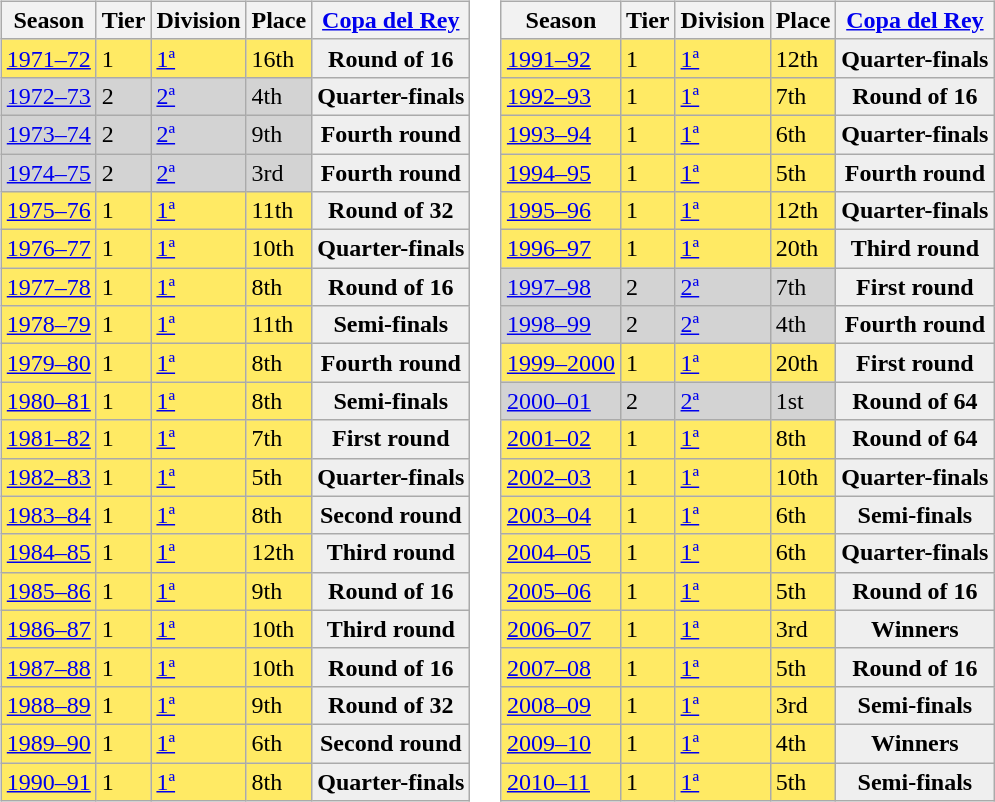<table>
<tr>
<td valign="top"><br><table class="wikitable">
<tr style="background:#f0f6fa;">
<th>Season</th>
<th>Tier</th>
<th>Division</th>
<th>Place</th>
<th><a href='#'>Copa del Rey</a></th>
</tr>
<tr>
<td style="background:#FFEA64;"><a href='#'>1971–72</a></td>
<td style="background:#FFEA64;">1</td>
<td style="background:#FFEA64;"><a href='#'>1ª</a></td>
<td style="background:#FFEA64;">16th</td>
<th style="background:#efefef">Round of 16</th>
</tr>
<tr>
<td style="background:#D3D3D3;"><a href='#'>1972–73</a></td>
<td style="background:#D3D3D3;">2</td>
<td style="background:#D3D3D3;"><a href='#'>2ª</a></td>
<td style="background:#D3D3D3;">4th</td>
<th style="background:#efefef">Quarter-finals</th>
</tr>
<tr>
<td style="background:#D3D3D3;"><a href='#'>1973–74</a></td>
<td style="background:#D3D3D3;">2</td>
<td style="background:#D3D3D3;"><a href='#'>2ª</a></td>
<td style="background:#D3D3D3;">9th</td>
<th style="background:#efefef">Fourth round</th>
</tr>
<tr>
<td style="background:#D3D3D3;"><a href='#'>1974–75</a></td>
<td style="background:#D3D3D3;">2</td>
<td style="background:#D3D3D3;"><a href='#'>2ª</a></td>
<td style="background:#D3D3D3;">3rd</td>
<th style="background:#efefef">Fourth round</th>
</tr>
<tr>
<td style="background:#FFEA64;"><a href='#'>1975–76</a></td>
<td style="background:#FFEA64;">1</td>
<td style="background:#FFEA64;"><a href='#'>1ª</a></td>
<td style="background:#FFEA64;">11th</td>
<th style="background:#efefef">Round of 32</th>
</tr>
<tr>
<td style="background:#FFEA64;"><a href='#'>1976–77</a></td>
<td style="background:#FFEA64;">1</td>
<td style="background:#FFEA64;"><a href='#'>1ª</a></td>
<td style="background:#FFEA64;">10th</td>
<th style="background:#efefef">Quarter-finals</th>
</tr>
<tr>
<td style="background:#FFEA64;"><a href='#'>1977–78</a></td>
<td style="background:#FFEA64;">1</td>
<td style="background:#FFEA64;"><a href='#'>1ª</a></td>
<td style="background:#FFEA64;">8th</td>
<th style="background:#efefef">Round of 16</th>
</tr>
<tr>
<td style="background:#FFEA64;"><a href='#'>1978–79</a></td>
<td style="background:#FFEA64;">1</td>
<td style="background:#FFEA64;"><a href='#'>1ª</a></td>
<td style="background:#FFEA64;">11th</td>
<th style="background:#efefef">Semi-finals</th>
</tr>
<tr>
<td style="background:#FFEA64;"><a href='#'>1979–80</a></td>
<td style="background:#FFEA64;">1</td>
<td style="background:#FFEA64;"><a href='#'>1ª</a></td>
<td style="background:#FFEA64;">8th</td>
<th style="background:#efefef">Fourth round</th>
</tr>
<tr>
<td style="background:#FFEA64;"><a href='#'>1980–81</a></td>
<td style="background:#FFEA64;">1</td>
<td style="background:#FFEA64;"><a href='#'>1ª</a></td>
<td style="background:#FFEA64;">8th</td>
<th style="background:#efefef">Semi-finals</th>
</tr>
<tr>
<td style="background:#FFEA64;"><a href='#'>1981–82</a></td>
<td style="background:#FFEA64;">1</td>
<td style="background:#FFEA64;"><a href='#'>1ª</a></td>
<td style="background:#FFEA64;">7th</td>
<th style="background:#efefef">First round</th>
</tr>
<tr>
<td style="background:#FFEA64;"><a href='#'>1982–83</a></td>
<td style="background:#FFEA64;">1</td>
<td style="background:#FFEA64;"><a href='#'>1ª</a></td>
<td style="background:#FFEA64;">5th</td>
<th style="background:#efefef">Quarter-finals</th>
</tr>
<tr>
<td style="background:#FFEA64;"><a href='#'>1983–84</a></td>
<td style="background:#FFEA64;">1</td>
<td style="background:#FFEA64;"><a href='#'>1ª</a></td>
<td style="background:#FFEA64;">8th</td>
<th style="background:#efefef">Second round</th>
</tr>
<tr>
<td style="background:#FFEA64;"><a href='#'>1984–85</a></td>
<td style="background:#FFEA64;">1</td>
<td style="background:#FFEA64;"><a href='#'>1ª</a></td>
<td style="background:#FFEA64;">12th</td>
<th style="background:#efefef">Third round</th>
</tr>
<tr>
<td style="background:#FFEA64;"><a href='#'>1985–86</a></td>
<td style="background:#FFEA64;">1</td>
<td style="background:#FFEA64;"><a href='#'>1ª</a></td>
<td style="background:#FFEA64;">9th</td>
<th style="background:#efefef">Round of 16</th>
</tr>
<tr>
<td style="background:#FFEA64;"><a href='#'>1986–87</a></td>
<td style="background:#FFEA64;">1</td>
<td style="background:#FFEA64;"><a href='#'>1ª</a></td>
<td style="background:#FFEA64;">10th</td>
<th style="background:#efefef">Third round</th>
</tr>
<tr>
<td style="background:#FFEA64;"><a href='#'>1987–88</a></td>
<td style="background:#FFEA64;">1</td>
<td style="background:#FFEA64;"><a href='#'>1ª</a></td>
<td style="background:#FFEA64;">10th</td>
<th style="background:#efefef">Round of 16</th>
</tr>
<tr>
<td style="background:#FFEA64;"><a href='#'>1988–89</a></td>
<td style="background:#FFEA64;">1</td>
<td style="background:#FFEA64;"><a href='#'>1ª</a></td>
<td style="background:#FFEA64;">9th</td>
<th style="background:#efefef">Round of 32</th>
</tr>
<tr>
<td style="background:#FFEA64;"><a href='#'>1989–90</a></td>
<td style="background:#FFEA64;">1</td>
<td style="background:#FFEA64;"><a href='#'>1ª</a></td>
<td style="background:#FFEA64;">6th</td>
<th style="background:#efefef">Second round</th>
</tr>
<tr>
<td style="background:#FFEA64;"><a href='#'>1990–91</a></td>
<td style="background:#FFEA64;">1</td>
<td style="background:#FFEA64;"><a href='#'>1ª</a></td>
<td style="background:#FFEA64;">8th</td>
<th style="background:#efefef">Quarter-finals</th>
</tr>
</table>
</td>
<td valign="top"><br><table class="wikitable">
<tr style="background:#f0f6fa;">
<th>Season</th>
<th>Tier</th>
<th>Division</th>
<th>Place</th>
<th><a href='#'>Copa del Rey</a></th>
</tr>
<tr>
<td style="background:#FFEA64;"><a href='#'>1991–92</a></td>
<td style="background:#FFEA64;">1</td>
<td style="background:#FFEA64;"><a href='#'>1ª</a></td>
<td style="background:#FFEA64;">12th</td>
<th style="background:#efefef">Quarter-finals</th>
</tr>
<tr>
<td style="background:#FFEA64;"><a href='#'>1992–93</a></td>
<td style="background:#FFEA64;">1</td>
<td style="background:#FFEA64;"><a href='#'>1ª</a></td>
<td style="background:#FFEA64;">7th</td>
<th style="background:#efefef">Round of 16</th>
</tr>
<tr>
<td style="background:#FFEA64;"><a href='#'>1993–94</a></td>
<td style="background:#FFEA64;">1</td>
<td style="background:#FFEA64;"><a href='#'>1ª</a></td>
<td style="background:#FFEA64;">6th</td>
<th style="background:#efefef">Quarter-finals</th>
</tr>
<tr>
<td style="background:#FFEA64;"><a href='#'>1994–95</a></td>
<td style="background:#FFEA64;">1</td>
<td style="background:#FFEA64;"><a href='#'>1ª</a></td>
<td style="background:#FFEA64;">5th</td>
<th style="background:#efefef">Fourth round</th>
</tr>
<tr>
<td style="background:#FFEA64;"><a href='#'>1995–96</a></td>
<td style="background:#FFEA64;">1</td>
<td style="background:#FFEA64;"><a href='#'>1ª</a></td>
<td style="background:#FFEA64;">12th</td>
<th style="background:#efefef">Quarter-finals</th>
</tr>
<tr>
<td style="background:#FFEA64;"><a href='#'>1996–97</a></td>
<td style="background:#FFEA64;">1</td>
<td style="background:#FFEA64;"><a href='#'>1ª</a></td>
<td style="background:#FFEA64;">20th</td>
<th style="background:#efefef">Third round</th>
</tr>
<tr>
<td style="background:#D3D3D3;"><a href='#'>1997–98</a></td>
<td style="background:#D3D3D3;">2</td>
<td style="background:#D3D3D3;"><a href='#'>2ª</a></td>
<td style="background:#D3D3D3;">7th</td>
<th style="background:#efefef">First round</th>
</tr>
<tr>
<td style="background:#D3D3D3;"><a href='#'>1998–99</a></td>
<td style="background:#D3D3D3;">2</td>
<td style="background:#D3D3D3;"><a href='#'>2ª</a></td>
<td style="background:#D3D3D3;">4th</td>
<th style="background:#efefef">Fourth round</th>
</tr>
<tr>
<td style="background:#FFEA64;"><a href='#'>1999–2000</a></td>
<td style="background:#FFEA64;">1</td>
<td style="background:#FFEA64;"><a href='#'>1ª</a></td>
<td style="background:#FFEA64;">20th</td>
<th style="background:#efefef">First round</th>
</tr>
<tr>
<td style="background:#D3D3D3;"><a href='#'>2000–01</a></td>
<td style="background:#D3D3D3;">2</td>
<td style="background:#D3D3D3;"><a href='#'>2ª</a></td>
<td style="background:#D3D3D3;">1st</td>
<th style="background:#efefef">Round of 64</th>
</tr>
<tr>
<td style="background:#FFEA64;"><a href='#'>2001–02</a></td>
<td style="background:#FFEA64;">1</td>
<td style="background:#FFEA64;"><a href='#'>1ª</a></td>
<td style="background:#FFEA64;">8th</td>
<th style="background:#efefef">Round of 64</th>
</tr>
<tr>
<td style="background:#FFEA64;"><a href='#'>2002–03</a></td>
<td style="background:#FFEA64;">1</td>
<td style="background:#FFEA64;"><a href='#'>1ª</a></td>
<td style="background:#FFEA64;">10th</td>
<th style="background:#efefef">Quarter-finals</th>
</tr>
<tr>
<td style="background:#FFEA64;"><a href='#'>2003–04</a></td>
<td style="background:#FFEA64;">1</td>
<td style="background:#FFEA64;"><a href='#'>1ª</a></td>
<td style="background:#FFEA64;">6th</td>
<th style="background:#efefef">Semi-finals</th>
</tr>
<tr>
<td style="background:#FFEA64;"><a href='#'>2004–05</a></td>
<td style="background:#FFEA64;">1</td>
<td style="background:#FFEA64;"><a href='#'>1ª</a></td>
<td style="background:#FFEA64;">6th</td>
<th style="background:#efefef">Quarter-finals</th>
</tr>
<tr>
<td style="background:#FFEA64;"><a href='#'>2005–06</a></td>
<td style="background:#FFEA64;">1</td>
<td style="background:#FFEA64;"><a href='#'>1ª</a></td>
<td style="background:#FFEA64;">5th</td>
<th style="background:#efefef">Round of 16</th>
</tr>
<tr>
<td style="background:#FFEA64;"><a href='#'>2006–07</a></td>
<td style="background:#FFEA64;">1</td>
<td style="background:#FFEA64;"><a href='#'>1ª</a></td>
<td style="background:#FFEA64;">3rd</td>
<th style="background:#efefef">Winners</th>
</tr>
<tr>
<td style="background:#FFEA64;"><a href='#'>2007–08</a></td>
<td style="background:#FFEA64;">1</td>
<td style="background:#FFEA64;"><a href='#'>1ª</a></td>
<td style="background:#FFEA64;">5th</td>
<th style="background:#efefef">Round of 16</th>
</tr>
<tr>
<td style="background:#FFEA64;"><a href='#'>2008–09</a></td>
<td style="background:#FFEA64;">1</td>
<td style="background:#FFEA64;"><a href='#'>1ª</a></td>
<td style="background:#FFEA64;">3rd</td>
<th style="background:#efefef">Semi-finals</th>
</tr>
<tr>
<td style="background:#FFEA64;"><a href='#'>2009–10</a></td>
<td style="background:#FFEA64;">1</td>
<td style="background:#FFEA64;"><a href='#'>1ª</a></td>
<td style="background:#FFEA64;">4th</td>
<th style="background:#efefef">Winners</th>
</tr>
<tr>
<td style="background:#FFEA64;"><a href='#'>2010–11</a></td>
<td style="background:#FFEA64;">1</td>
<td style="background:#FFEA64;"><a href='#'>1ª</a></td>
<td style="background:#FFEA64;">5th</td>
<th style="background:#efefef">Semi-finals</th>
</tr>
</table>
</td>
</tr>
</table>
